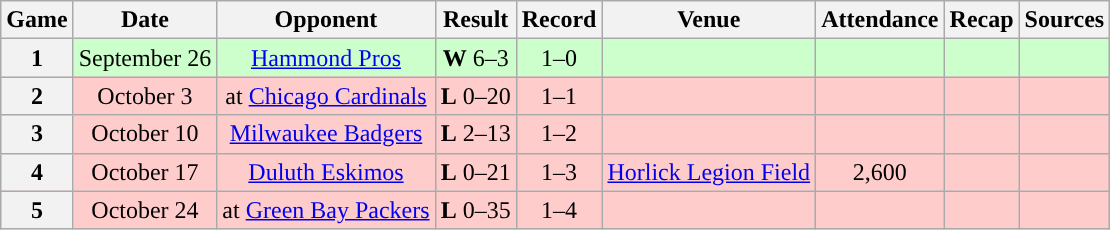<table class="wikitable" style="text-align:center">
<tr>
<th>Game</th>
<th>Date</th>
<th>Opponent</th>
<th>Result</th>
<th>Record</th>
<th>Venue</th>
<th>Attendance</th>
<th>Recap</th>
<th>Sources</th>
</tr>
<tr style="background:#cfc">
<th>1</th>
<td>September 26</td>
<td><a href='#'>Hammond Pros</a></td>
<td><strong>W</strong> 6–3</td>
<td>1–0</td>
<td></td>
<td></td>
<td></td>
<td></td>
</tr>
<tr style="background:#fcc">
<th>2</th>
<td>October 3</td>
<td>at <a href='#'>Chicago Cardinals</a></td>
<td><strong>L</strong> 0–20</td>
<td>1–1</td>
<td></td>
<td></td>
<td></td>
<td></td>
</tr>
<tr style="background:#fcc">
<th>3</th>
<td>October 10</td>
<td><a href='#'>Milwaukee Badgers</a></td>
<td><strong>L</strong> 2–13</td>
<td>1–2</td>
<td></td>
<td></td>
<td></td>
<td></td>
</tr>
<tr style="background:#fcc">
<th>4</th>
<td>October 17</td>
<td><a href='#'>Duluth Eskimos</a></td>
<td><strong>L</strong> 0–21</td>
<td>1–3</td>
<td><a href='#'>Horlick Legion Field</a></td>
<td>2,600</td>
<td></td>
<td></td>
</tr>
<tr style="background:#fcc">
<th>5</th>
<td>October 24</td>
<td>at <a href='#'>Green Bay Packers</a></td>
<td><strong>L</strong> 0–35</td>
<td>1–4</td>
<td></td>
<td></td>
<td></td>
<td></td>
</tr>
</table>
